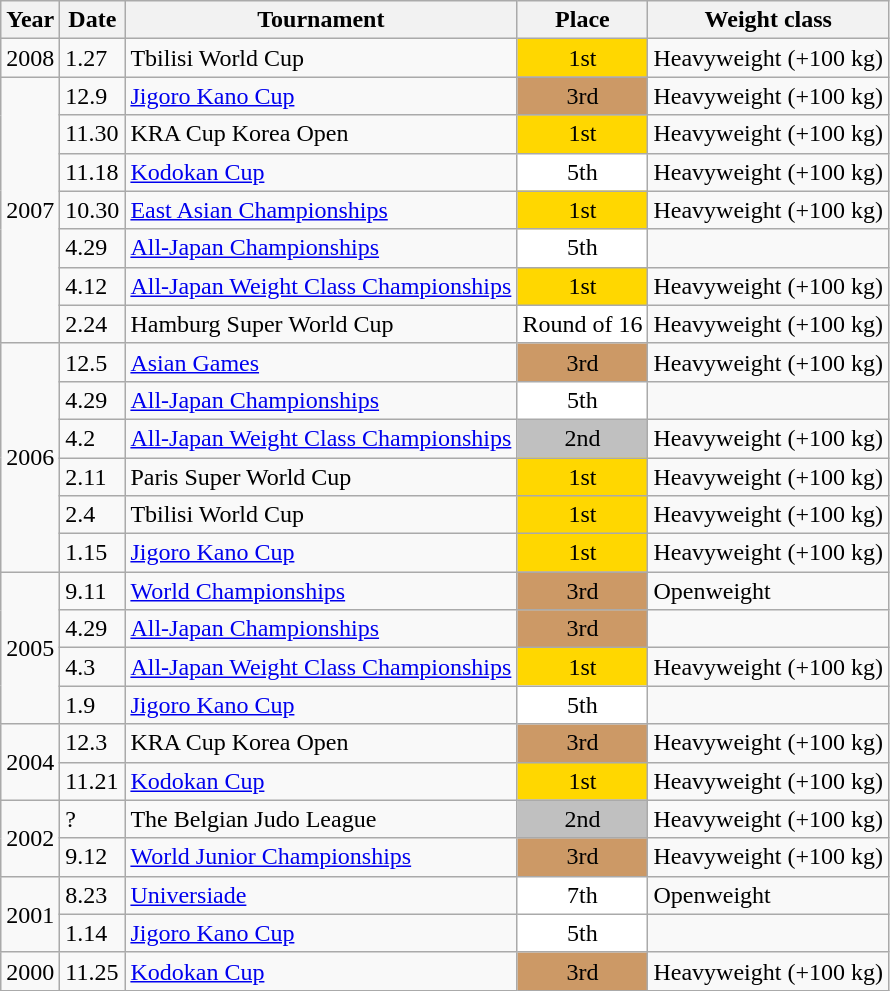<table class=wikitable>
<tr>
<th>Year</th>
<th>Date</th>
<th>Tournament</th>
<th>Place</th>
<th>Weight class</th>
</tr>
<tr>
<td>2008</td>
<td>1.27</td>
<td>Tbilisi World Cup</td>
<td bgcolor="gold" align="center">  1st</td>
<td>Heavyweight (+100 kg)</td>
</tr>
<tr>
<td rowspan=7>2007</td>
<td>12.9</td>
<td><a href='#'>Jigoro Kano Cup</a></td>
<td bgcolor="cc9966" align="center">  3rd</td>
<td>Heavyweight (+100 kg)</td>
</tr>
<tr>
<td>11.30</td>
<td>KRA Cup Korea Open</td>
<td bgcolor="Gold" align="center">  1st</td>
<td>Heavyweight (+100 kg)</td>
</tr>
<tr>
<td>11.18</td>
<td><a href='#'>Kodokan Cup</a></td>
<td bgcolor="white" align="center">5th</td>
<td>Heavyweight (+100 kg)</td>
</tr>
<tr>
<td>10.30</td>
<td><a href='#'>East Asian Championships</a></td>
<td bgcolor="gold" align="center">  1st</td>
<td>Heavyweight (+100 kg)</td>
</tr>
<tr>
<td>4.29</td>
<td><a href='#'>All-Japan Championships</a></td>
<td bgcolor="white" align="center">5th</td>
<td></td>
</tr>
<tr>
<td>4.12</td>
<td><a href='#'>All-Japan Weight Class Championships</a></td>
<td bgcolor="gold" align="center">  1st</td>
<td>Heavyweight (+100 kg)</td>
</tr>
<tr>
<td>2.24</td>
<td>Hamburg Super World Cup</td>
<td bgcolor="white" align="center">Round of 16</td>
<td>Heavyweight (+100 kg)</td>
</tr>
<tr>
<td rowspan=6>2006</td>
<td>12.5</td>
<td><a href='#'>Asian Games</a></td>
<td bgcolor="cc9966" align="center">  3rd</td>
<td>Heavyweight (+100 kg)</td>
</tr>
<tr>
<td>4.29</td>
<td><a href='#'>All-Japan Championships</a></td>
<td bgcolor="white" align="center">5th</td>
<td></td>
</tr>
<tr>
<td>4.2</td>
<td><a href='#'>All-Japan Weight Class Championships</a></td>
<td bgcolor="silver" align="center">  2nd</td>
<td>Heavyweight (+100 kg)</td>
</tr>
<tr>
<td>2.11</td>
<td>Paris Super World Cup</td>
<td bgcolor="gold" align="center">  1st</td>
<td>Heavyweight (+100 kg)</td>
</tr>
<tr>
<td>2.4</td>
<td>Tbilisi World Cup</td>
<td bgcolor="gold" align="center">  1st</td>
<td>Heavyweight (+100 kg)</td>
</tr>
<tr>
<td>1.15</td>
<td><a href='#'>Jigoro Kano Cup</a></td>
<td bgcolor="gold" align="center">  1st</td>
<td>Heavyweight (+100 kg)</td>
</tr>
<tr>
<td rowspan=4>2005</td>
<td>9.11</td>
<td><a href='#'>World Championships</a></td>
<td bgcolor="cc9966" align="center">  3rd</td>
<td>Openweight</td>
</tr>
<tr>
<td>4.29</td>
<td><a href='#'>All-Japan Championships</a></td>
<td bgcolor="cc9966" align="center">  3rd</td>
<td></td>
</tr>
<tr>
<td>4.3</td>
<td><a href='#'>All-Japan Weight Class Championships</a></td>
<td bgcolor="gold" align="center">  1st</td>
<td>Heavyweight (+100 kg)</td>
</tr>
<tr>
<td>1.9</td>
<td><a href='#'>Jigoro Kano Cup</a></td>
<td bgcolor="white" align="center">5th</td>
<td></td>
</tr>
<tr>
<td rowspan=2>2004</td>
<td>12.3</td>
<td>KRA Cup Korea Open</td>
<td bgcolor="cc9966" align="center">  3rd</td>
<td>Heavyweight (+100 kg)</td>
</tr>
<tr>
<td>11.21</td>
<td><a href='#'>Kodokan Cup</a></td>
<td bgcolor="gold" align="center">  1st</td>
<td>Heavyweight (+100 kg)</td>
</tr>
<tr>
<td rowspan=2>2002</td>
<td>?</td>
<td>The Belgian Judo League</td>
<td bgcolor="silver" align="center">  2nd</td>
<td>Heavyweight (+100 kg)</td>
</tr>
<tr>
<td>9.12</td>
<td><a href='#'>World Junior Championships</a></td>
<td bgcolor="cc9966" align="center">  3rd</td>
<td>Heavyweight (+100 kg)</td>
</tr>
<tr>
<td rowspan=2>2001</td>
<td>8.23</td>
<td><a href='#'>Universiade</a></td>
<td bgcolor="white" align="center">7th</td>
<td>Openweight</td>
</tr>
<tr>
<td>1.14</td>
<td><a href='#'>Jigoro Kano Cup</a></td>
<td bgcolor="white" align="center">5th</td>
<td></td>
</tr>
<tr>
<td>2000</td>
<td>11.25</td>
<td><a href='#'>Kodokan Cup</a></td>
<td bgcolor="cc9966" align="center">  3rd</td>
<td>Heavyweight (+100 kg)</td>
</tr>
</table>
